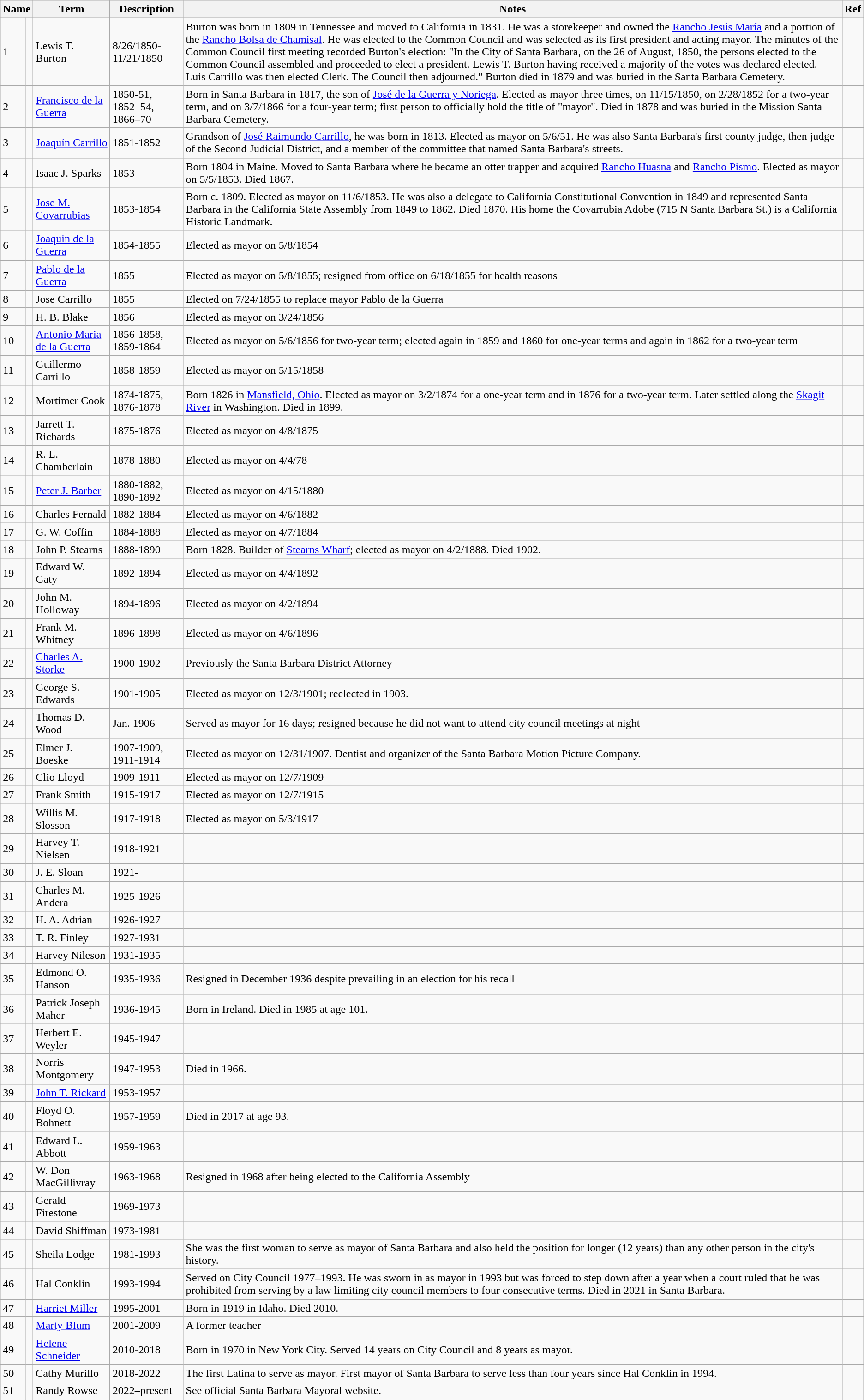<table class="wikitable">
<tr>
<th colspan="2">Name</th>
<th>Term</th>
<th>Description</th>
<th>Notes</th>
<th>Ref</th>
</tr>
<tr>
<td>1</td>
<td></td>
<td>Lewis T. Burton</td>
<td>8/26/1850-11/21/1850</td>
<td>Burton was born in 1809 in Tennessee and moved to California in 1831. He was a storekeeper and owned the <a href='#'>Rancho Jesús María</a> and a portion of the <a href='#'>Rancho Bolsa de Chamisal</a>. He was elected to the Common Council and was selected as its first president and acting mayor. The minutes of the Common Council first meeting recorded Burton's election: "In the City of Santa Barbara, on the 26 of August, 1850, the persons elected to the Common Council assembled and proceeded to elect a president.  Lewis T. Burton having received a majority of the votes was declared elected. Luis Carrillo was then elected Clerk. The Council then adjourned." Burton died in 1879 and was buried in the Santa Barbara Cemetery.</td>
<td></td>
</tr>
<tr>
<td>2</td>
<td></td>
<td><a href='#'>Francisco de la Guerra</a></td>
<td>1850-51, 1852–54, 1866–70</td>
<td>Born in Santa Barbara in 1817, the son of <a href='#'>José de la Guerra y Noriega</a>. Elected as mayor three times, on 11/15/1850, on 2/28/1852 for a two-year term, and on 3/7/1866 for a four-year term; first person to officially hold the title of "mayor". Died in 1878 and was buried in the Mission Santa Barbara Cemetery.</td>
<td></td>
</tr>
<tr>
<td>3</td>
<td></td>
<td><a href='#'>Joaquín Carrillo</a></td>
<td>1851-1852</td>
<td>Grandson of <a href='#'>José Raimundo Carrillo</a>, he was born in 1813. Elected as mayor on 5/6/51. He was also Santa Barbara's first county judge, then judge of the Second Judicial District, and a member of the committee that named Santa Barbara's streets.</td>
<td></td>
</tr>
<tr>
<td>4</td>
<td></td>
<td>Isaac J. Sparks</td>
<td>1853</td>
<td>Born 1804 in Maine. Moved to Santa Barbara where he became an otter trapper and acquired <a href='#'>Rancho Huasna</a> and <a href='#'>Rancho Pismo</a>. Elected as mayor on 5/5/1853. Died 1867.</td>
<td></td>
</tr>
<tr>
<td>5</td>
<td></td>
<td><a href='#'>Jose M. Covarrubias</a></td>
<td>1853-1854</td>
<td>Born c. 1809. Elected as mayor on 11/6/1853. He was also a delegate to California Constitutional Convention in 1849 and represented Santa Barbara in the California State Assembly from 1849 to 1862. Died 1870. His home the Covarrubia Adobe (715 N Santa Barbara St.) is a California Historic Landmark.</td>
<td></td>
</tr>
<tr>
<td>6</td>
<td></td>
<td><a href='#'>Joaquin de la Guerra</a></td>
<td>1854-1855</td>
<td>Elected as mayor on 5/8/1854</td>
<td></td>
</tr>
<tr>
<td>7</td>
<td></td>
<td><a href='#'>Pablo de la Guerra</a></td>
<td>1855</td>
<td>Elected as mayor on 5/8/1855; resigned from office on 6/18/1855 for health reasons</td>
<td></td>
</tr>
<tr>
<td>8</td>
<td></td>
<td>Jose Carrillo</td>
<td>1855</td>
<td>Elected on 7/24/1855 to replace mayor Pablo de la Guerra</td>
<td></td>
</tr>
<tr>
<td>9</td>
<td></td>
<td>H. B. Blake</td>
<td>1856</td>
<td>Elected as mayor on 3/24/1856</td>
<td></td>
</tr>
<tr>
<td>10</td>
<td></td>
<td><a href='#'>Antonio Maria de la Guerra</a></td>
<td>1856-1858, 1859-1864</td>
<td>Elected as mayor on 5/6/1856 for two-year term; elected again in 1859 and 1860 for one-year terms and again in 1862 for a two-year term</td>
<td></td>
</tr>
<tr>
<td>11</td>
<td></td>
<td>Guillermo Carrillo</td>
<td>1858-1859</td>
<td>Elected as mayor on 5/15/1858</td>
<td></td>
</tr>
<tr>
<td>12</td>
<td></td>
<td>Mortimer Cook</td>
<td>1874-1875, 1876-1878</td>
<td>Born 1826 in <a href='#'>Mansfield, Ohio</a>. Elected as mayor on 3/2/1874 for a one-year term and in 1876 for a two-year term. Later settled along the <a href='#'>Skagit River</a> in Washington. Died in 1899.</td>
<td></td>
</tr>
<tr>
<td>13</td>
<td></td>
<td>Jarrett T. Richards</td>
<td>1875-1876</td>
<td>Elected as mayor on 4/8/1875</td>
<td></td>
</tr>
<tr>
<td>14</td>
<td></td>
<td>R. L. Chamberlain</td>
<td>1878-1880</td>
<td>Elected as mayor on 4/4/78</td>
<td></td>
</tr>
<tr>
<td>15</td>
<td></td>
<td><a href='#'>Peter J. Barber</a></td>
<td>1880-1882, 1890-1892</td>
<td>Elected as mayor on 4/15/1880</td>
<td></td>
</tr>
<tr>
<td>16</td>
<td></td>
<td>Charles Fernald</td>
<td>1882-1884</td>
<td>Elected as mayor on 4/6/1882</td>
<td></td>
</tr>
<tr>
<td>17</td>
<td></td>
<td>G. W. Coffin</td>
<td>1884-1888</td>
<td>Elected as mayor on 4/7/1884</td>
<td></td>
</tr>
<tr>
<td>18</td>
<td></td>
<td>John P. Stearns</td>
<td>1888-1890</td>
<td>Born 1828. Builder of <a href='#'>Stearns Wharf</a>; elected as mayor on 4/2/1888. Died 1902.</td>
<td></td>
</tr>
<tr>
<td>19</td>
<td></td>
<td>Edward W. Gaty</td>
<td>1892-1894</td>
<td>Elected as mayor on 4/4/1892</td>
<td></td>
</tr>
<tr>
<td>20</td>
<td></td>
<td>John M. Holloway</td>
<td>1894-1896</td>
<td>Elected as mayor on 4/2/1894</td>
<td></td>
</tr>
<tr>
<td>21</td>
<td></td>
<td>Frank M. Whitney</td>
<td>1896-1898</td>
<td>Elected as mayor on 4/6/1896</td>
<td></td>
</tr>
<tr>
<td>22</td>
<td></td>
<td><a href='#'>Charles A. Storke</a></td>
<td>1900-1902</td>
<td>Previously the Santa Barbara District Attorney</td>
<td></td>
</tr>
<tr>
<td>23</td>
<td></td>
<td>George S. Edwards</td>
<td>1901-1905</td>
<td>Elected as mayor on 12/3/1901; reelected in 1903.</td>
<td></td>
</tr>
<tr>
<td>24</td>
<td></td>
<td>Thomas D. Wood</td>
<td>Jan. 1906</td>
<td>Served as mayor for 16 days; resigned because he did not want to attend city council meetings at night</td>
<td></td>
</tr>
<tr>
<td>25</td>
<td></td>
<td>Elmer J. Boeske</td>
<td>1907-1909, 1911-1914</td>
<td>Elected as mayor on 12/31/1907. Dentist and organizer of the Santa Barbara Motion Picture Company.</td>
<td></td>
</tr>
<tr>
<td>26</td>
<td></td>
<td>Clio Lloyd</td>
<td>1909-1911</td>
<td>Elected as mayor on 12/7/1909</td>
<td></td>
</tr>
<tr>
<td>27</td>
<td></td>
<td>Frank Smith</td>
<td>1915-1917</td>
<td>Elected as mayor on 12/7/1915</td>
<td></td>
</tr>
<tr>
<td>28</td>
<td></td>
<td>Willis M. Slosson</td>
<td>1917-1918</td>
<td>Elected as mayor on 5/3/1917</td>
<td></td>
</tr>
<tr>
<td>29</td>
<td></td>
<td>Harvey T. Nielsen</td>
<td>1918-1921</td>
<td></td>
<td></td>
</tr>
<tr>
<td>30</td>
<td></td>
<td>J. E. Sloan</td>
<td>1921-</td>
<td></td>
<td></td>
</tr>
<tr>
<td>31</td>
<td></td>
<td>Charles M. Andera</td>
<td>1925-1926</td>
<td></td>
<td></td>
</tr>
<tr>
<td>32</td>
<td></td>
<td>H. A. Adrian</td>
<td>1926-1927</td>
<td></td>
<td></td>
</tr>
<tr>
<td>33</td>
<td></td>
<td>T. R. Finley</td>
<td>1927-1931</td>
<td></td>
<td></td>
</tr>
<tr>
<td>34</td>
<td></td>
<td>Harvey Nileson</td>
<td>1931-1935</td>
<td></td>
<td></td>
</tr>
<tr>
<td>35</td>
<td></td>
<td>Edmond O. Hanson</td>
<td>1935-1936</td>
<td>Resigned in December 1936 despite prevailing in an election for his recall</td>
<td></td>
</tr>
<tr>
<td>36</td>
<td></td>
<td>Patrick Joseph Maher</td>
<td>1936-1945</td>
<td>Born in Ireland. Died in 1985 at age 101.</td>
<td></td>
</tr>
<tr>
<td>37</td>
<td></td>
<td>Herbert E. Weyler</td>
<td>1945-1947</td>
<td></td>
<td></td>
</tr>
<tr>
<td>38</td>
<td></td>
<td>Norris Montgomery</td>
<td>1947-1953</td>
<td>Died in 1966.</td>
<td></td>
</tr>
<tr>
<td>39</td>
<td></td>
<td><a href='#'>John T. Rickard</a></td>
<td>1953-1957</td>
<td></td>
<td></td>
</tr>
<tr>
<td>40</td>
<td></td>
<td>Floyd O. Bohnett</td>
<td>1957-1959</td>
<td>Died in 2017 at age 93.</td>
<td></td>
</tr>
<tr>
<td>41</td>
<td></td>
<td>Edward L. Abbott</td>
<td>1959-1963</td>
<td></td>
<td></td>
</tr>
<tr>
<td>42</td>
<td></td>
<td>W. Don MacGillivray</td>
<td>1963-1968</td>
<td>Resigned in 1968 after being elected to the California Assembly</td>
<td></td>
</tr>
<tr>
<td>43</td>
<td></td>
<td>Gerald Firestone</td>
<td>1969-1973</td>
<td></td>
<td></td>
</tr>
<tr>
<td>44</td>
<td></td>
<td>David Shiffman</td>
<td>1973-1981</td>
<td></td>
<td></td>
</tr>
<tr>
<td>45</td>
<td></td>
<td>Sheila Lodge</td>
<td>1981-1993</td>
<td>She was the first woman to serve as mayor of Santa Barbara and also held the position for longer (12 years) than any other person in the city's history.</td>
<td></td>
</tr>
<tr>
<td>46</td>
<td></td>
<td>Hal Conklin</td>
<td>1993-1994</td>
<td>Served on City Council 1977–1993. He was sworn in as mayor in 1993 but was forced to step down after a year when a court ruled that he was prohibited from serving by a law limiting city council members to four consecutive terms. Died in 2021 in Santa Barbara.</td>
<td></td>
</tr>
<tr>
<td>47</td>
<td></td>
<td><a href='#'>Harriet Miller</a></td>
<td>1995-2001</td>
<td>Born in 1919 in Idaho. Died 2010.</td>
<td></td>
</tr>
<tr>
<td>48</td>
<td></td>
<td><a href='#'>Marty Blum</a></td>
<td>2001-2009</td>
<td>A former teacher</td>
<td></td>
</tr>
<tr>
<td>49</td>
<td></td>
<td><a href='#'>Helene Schneider</a></td>
<td>2010-2018</td>
<td>Born in 1970 in New York City. Served 14 years on City Council and 8 years as mayor.</td>
<td></td>
</tr>
<tr>
<td>50</td>
<td></td>
<td>Cathy Murillo</td>
<td>2018-2022</td>
<td>The first Latina to serve as mayor. First mayor of Santa Barbara to serve less than four years since Hal Conklin in 1994.</td>
<td></td>
</tr>
<tr>
<td>51</td>
<td></td>
<td>Randy Rowse</td>
<td>2022–present</td>
<td>See official Santa Barbara Mayoral website.</td>
<td></td>
</tr>
</table>
